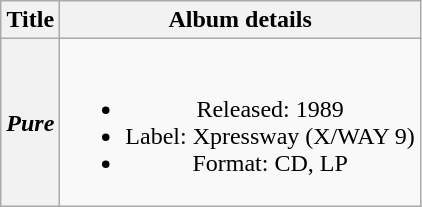<table class="wikitable plainrowheaders" style="text-align:center;" border="1">
<tr>
<th>Title</th>
<th>Album details</th>
</tr>
<tr>
<th scope="row"><em>Pure</em></th>
<td><br><ul><li>Released: 1989</li><li>Label: Xpressway	(X/WAY 9)</li><li>Format: CD, LP</li></ul></td>
</tr>
</table>
